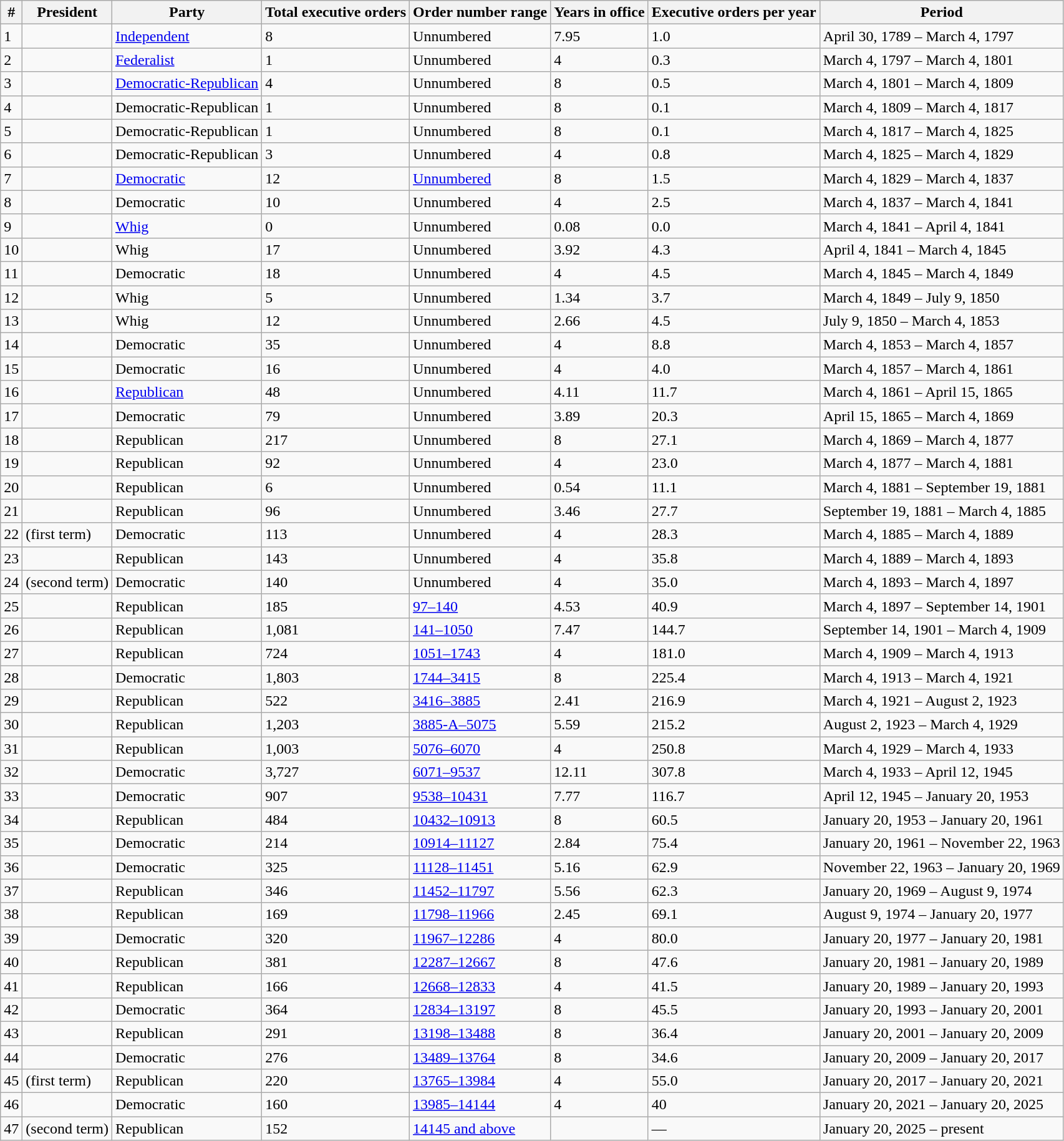<table class="wikitable sortable">
<tr>
<th>#</th>
<th>President</th>
<th>Party</th>
<th>Total executive orders</th>
<th>Order number range</th>
<th>Years in office</th>
<th>Executive orders per year</th>
<th>Period</th>
</tr>
<tr>
<td>1</td>
<td></td>
<td><a href='#'>Independent</a></td>
<td>8</td>
<td>Unnumbered</td>
<td>7.95</td>
<td>1.0</td>
<td>April 30, 1789 – March 4, 1797</td>
</tr>
<tr>
<td>2</td>
<td></td>
<td><a href='#'>Federalist</a></td>
<td>1</td>
<td>Unnumbered</td>
<td>4</td>
<td>0.3</td>
<td>March 4, 1797 – March 4, 1801</td>
</tr>
<tr>
<td>3</td>
<td></td>
<td><a href='#'>Democratic-Republican</a></td>
<td>4</td>
<td>Unnumbered</td>
<td>8</td>
<td>0.5</td>
<td>March 4, 1801 – March 4, 1809</td>
</tr>
<tr>
<td>4</td>
<td></td>
<td>Democratic-Republican</td>
<td>1</td>
<td>Unnumbered</td>
<td>8</td>
<td>0.1</td>
<td>March 4, 1809 – March 4, 1817</td>
</tr>
<tr>
<td>5</td>
<td></td>
<td>Democratic-Republican</td>
<td>1</td>
<td>Unnumbered</td>
<td>8</td>
<td>0.1</td>
<td>March 4, 1817 – March 4, 1825</td>
</tr>
<tr>
<td>6</td>
<td></td>
<td>Democratic-Republican</td>
<td>3</td>
<td>Unnumbered</td>
<td>4</td>
<td>0.8</td>
<td>March 4, 1825 – March 4, 1829</td>
</tr>
<tr>
<td>7</td>
<td></td>
<td><a href='#'>Democratic</a></td>
<td>12</td>
<td><a href='#'>Unnumbered</a></td>
<td>8</td>
<td>1.5</td>
<td>March 4, 1829 – March 4, 1837</td>
</tr>
<tr>
<td>8</td>
<td></td>
<td>Democratic</td>
<td>10</td>
<td>Unnumbered</td>
<td>4</td>
<td>2.5</td>
<td>March 4, 1837 – March 4, 1841</td>
</tr>
<tr>
<td>9</td>
<td></td>
<td><a href='#'>Whig</a></td>
<td>0</td>
<td>Unnumbered</td>
<td>0.08</td>
<td>0.0</td>
<td>March 4, 1841 – April 4, 1841</td>
</tr>
<tr>
<td>10</td>
<td></td>
<td>Whig</td>
<td>17</td>
<td>Unnumbered</td>
<td>3.92</td>
<td>4.3</td>
<td>April 4, 1841 – March 4, 1845</td>
</tr>
<tr>
<td>11</td>
<td></td>
<td>Democratic</td>
<td>18</td>
<td>Unnumbered</td>
<td>4</td>
<td>4.5</td>
<td>March 4, 1845 – March 4, 1849</td>
</tr>
<tr>
<td>12</td>
<td></td>
<td>Whig</td>
<td>5</td>
<td>Unnumbered</td>
<td>1.34</td>
<td>3.7</td>
<td>March 4, 1849 – July 9, 1850</td>
</tr>
<tr>
<td>13</td>
<td></td>
<td>Whig</td>
<td>12</td>
<td>Unnumbered</td>
<td>2.66</td>
<td>4.5</td>
<td>July 9, 1850 – March 4, 1853</td>
</tr>
<tr>
<td>14</td>
<td></td>
<td>Democratic</td>
<td>35</td>
<td>Unnumbered</td>
<td>4</td>
<td>8.8</td>
<td>March 4, 1853 – March 4, 1857</td>
</tr>
<tr>
<td>15</td>
<td></td>
<td>Democratic</td>
<td>16</td>
<td>Unnumbered</td>
<td>4</td>
<td>4.0</td>
<td>March 4, 1857 – March 4, 1861</td>
</tr>
<tr>
<td>16</td>
<td></td>
<td><a href='#'>Republican</a></td>
<td>48</td>
<td>Unnumbered</td>
<td>4.11</td>
<td>11.7</td>
<td>March 4, 1861 – April 15, 1865</td>
</tr>
<tr>
<td>17</td>
<td></td>
<td>Democratic</td>
<td>79</td>
<td>Unnumbered</td>
<td>3.89</td>
<td>20.3</td>
<td>April 15, 1865 – March 4, 1869</td>
</tr>
<tr>
<td>18</td>
<td></td>
<td>Republican</td>
<td>217</td>
<td>Unnumbered</td>
<td>8</td>
<td>27.1</td>
<td>March 4, 1869 – March 4, 1877</td>
</tr>
<tr>
<td>19</td>
<td></td>
<td>Republican</td>
<td>92</td>
<td>Unnumbered</td>
<td>4</td>
<td>23.0</td>
<td>March 4, 1877 – March 4, 1881</td>
</tr>
<tr>
<td>20</td>
<td></td>
<td>Republican</td>
<td>6</td>
<td>Unnumbered</td>
<td>0.54</td>
<td>11.1</td>
<td>March 4, 1881 – September 19, 1881</td>
</tr>
<tr>
<td>21</td>
<td></td>
<td>Republican</td>
<td>96</td>
<td>Unnumbered</td>
<td>3.46</td>
<td>27.7</td>
<td>September 19, 1881 – March 4, 1885</td>
</tr>
<tr>
<td>22</td>
<td> (first term)</td>
<td>Democratic</td>
<td>113</td>
<td>Unnumbered</td>
<td>4</td>
<td>28.3</td>
<td>March 4, 1885 – March 4, 1889</td>
</tr>
<tr>
<td>23</td>
<td></td>
<td>Republican</td>
<td>143</td>
<td>Unnumbered</td>
<td>4</td>
<td>35.8</td>
<td>March 4, 1889 – March 4, 1893</td>
</tr>
<tr>
<td>24</td>
<td> (second term)</td>
<td>Democratic</td>
<td>140</td>
<td>Unnumbered</td>
<td>4</td>
<td>35.0</td>
<td>March 4, 1893 – March 4, 1897</td>
</tr>
<tr>
<td>25</td>
<td></td>
<td>Republican</td>
<td>185</td>
<td><a href='#'>97–140</a></td>
<td>4.53</td>
<td>40.9</td>
<td>March 4, 1897 – September 14, 1901</td>
</tr>
<tr>
<td>26</td>
<td></td>
<td>Republican</td>
<td>1,081</td>
<td><a href='#'>141–1050</a></td>
<td>7.47</td>
<td>144.7</td>
<td>September 14, 1901 – March 4, 1909</td>
</tr>
<tr>
<td>27</td>
<td></td>
<td>Republican</td>
<td>724</td>
<td><a href='#'>1051–1743</a></td>
<td>4</td>
<td>181.0</td>
<td>March 4, 1909 – March 4, 1913</td>
</tr>
<tr>
<td>28</td>
<td></td>
<td>Democratic</td>
<td>1,803</td>
<td><a href='#'>1744–3415</a></td>
<td>8</td>
<td>225.4</td>
<td>March 4, 1913 – March 4, 1921</td>
</tr>
<tr>
<td>29</td>
<td></td>
<td>Republican</td>
<td>522</td>
<td><a href='#'>3416–3885</a></td>
<td>2.41</td>
<td>216.9</td>
<td>March 4, 1921 – August 2, 1923</td>
</tr>
<tr>
<td>30</td>
<td></td>
<td>Republican</td>
<td>1,203</td>
<td><a href='#'>3885-A–5075</a></td>
<td>5.59</td>
<td>215.2</td>
<td>August 2, 1923 – March 4, 1929</td>
</tr>
<tr>
<td>31</td>
<td></td>
<td>Republican</td>
<td>1,003</td>
<td><a href='#'>5076–6070</a></td>
<td>4</td>
<td>250.8</td>
<td>March 4, 1929 – March 4, 1933</td>
</tr>
<tr>
<td>32</td>
<td></td>
<td>Democratic</td>
<td>3,727</td>
<td><a href='#'>6071–9537</a></td>
<td>12.11</td>
<td>307.8</td>
<td>March 4, 1933 – April 12, 1945</td>
</tr>
<tr>
<td>33</td>
<td></td>
<td>Democratic</td>
<td>907</td>
<td><a href='#'>9538–10431</a></td>
<td>7.77</td>
<td>116.7</td>
<td>April 12, 1945 – January 20, 1953</td>
</tr>
<tr>
<td>34</td>
<td></td>
<td>Republican</td>
<td>484</td>
<td><a href='#'>10432–10913</a></td>
<td>8</td>
<td>60.5</td>
<td>January 20, 1953 – January 20, 1961</td>
</tr>
<tr>
<td>35</td>
<td></td>
<td>Democratic</td>
<td>214</td>
<td><a href='#'>10914–11127</a></td>
<td>2.84</td>
<td>75.4</td>
<td>January 20, 1961 – November 22, 1963</td>
</tr>
<tr>
<td>36</td>
<td></td>
<td>Democratic</td>
<td>325</td>
<td><a href='#'>11128–11451</a></td>
<td>5.16</td>
<td>62.9</td>
<td>November 22, 1963 – January 20, 1969</td>
</tr>
<tr>
<td>37</td>
<td></td>
<td>Republican</td>
<td>346</td>
<td><a href='#'>11452–11797</a></td>
<td>5.56</td>
<td>62.3</td>
<td>January 20, 1969 – August 9, 1974</td>
</tr>
<tr>
<td>38</td>
<td></td>
<td>Republican</td>
<td>169</td>
<td><a href='#'>11798–11966</a></td>
<td>2.45</td>
<td>69.1</td>
<td>August 9, 1974 – January 20, 1977</td>
</tr>
<tr>
<td>39</td>
<td></td>
<td>Democratic</td>
<td>320</td>
<td><a href='#'>11967–12286</a></td>
<td>4</td>
<td>80.0</td>
<td>January 20, 1977 – January 20, 1981</td>
</tr>
<tr>
<td>40</td>
<td></td>
<td>Republican</td>
<td>381</td>
<td><a href='#'>12287–12667</a></td>
<td>8</td>
<td>47.6</td>
<td>January 20, 1981 – January 20, 1989</td>
</tr>
<tr>
<td>41</td>
<td></td>
<td>Republican</td>
<td>166</td>
<td><a href='#'>12668–12833</a></td>
<td>4</td>
<td>41.5</td>
<td>January 20, 1989 – January 20, 1993</td>
</tr>
<tr>
<td>42</td>
<td></td>
<td>Democratic</td>
<td>364</td>
<td><a href='#'>12834–13197</a></td>
<td>8</td>
<td>45.5</td>
<td>January 20, 1993 – January 20, 2001</td>
</tr>
<tr>
<td>43</td>
<td></td>
<td>Republican</td>
<td>291</td>
<td><a href='#'>13198–13488</a></td>
<td>8</td>
<td>36.4</td>
<td>January 20, 2001 – January 20, 2009</td>
</tr>
<tr>
<td>44</td>
<td></td>
<td>Democratic</td>
<td>276</td>
<td><a href='#'>13489–13764</a></td>
<td>8</td>
<td>34.6</td>
<td>January 20, 2009 – January 20, 2017</td>
</tr>
<tr>
<td>45</td>
<td> (first term)</td>
<td>Republican</td>
<td>220</td>
<td><a href='#'>13765–13984</a></td>
<td>4</td>
<td>55.0</td>
<td>January 20, 2017 – January 20, 2021</td>
</tr>
<tr>
<td>46</td>
<td></td>
<td>Democratic</td>
<td>160</td>
<td><a href='#'>13985–14144</a></td>
<td>4</td>
<td>40</td>
<td>January 20, 2021 – January 20, 2025</td>
</tr>
<tr>
<td>47</td>
<td> (second term)</td>
<td>Republican</td>
<td>152</td>
<td><a href='#'>14145 and above</a></td>
<td> </td>
<td>—</td>
<td>January 20, 2025 – present</td>
</tr>
</table>
